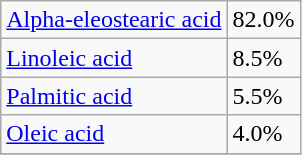<table class="wikitable">
<tr>
<td><a href='#'>Alpha-eleostearic acid</a></td>
<td>82.0%</td>
</tr>
<tr>
<td><a href='#'>Linoleic acid</a></td>
<td>8.5%</td>
</tr>
<tr>
<td><a href='#'>Palmitic acid</a></td>
<td>5.5%</td>
</tr>
<tr>
<td><a href='#'>Oleic acid</a></td>
<td>4.0%</td>
</tr>
<tr>
</tr>
</table>
